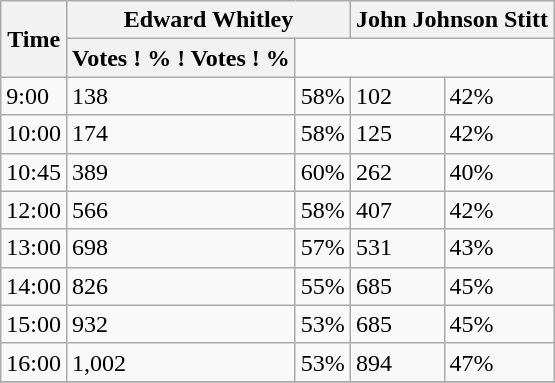<table class="wikitable">
<tr>
<th rowspan="2">Time</th>
<th colspan="2">Edward Whitley</th>
<th colspan="2">John Johnson Stitt</th>
</tr>
<tr>
<th>Votes ! % ! Votes ! %</th>
</tr>
<tr>
<td>9:00</td>
<td>138</td>
<td>58%</td>
<td>102</td>
<td>42%</td>
</tr>
<tr>
<td>10:00</td>
<td>174</td>
<td>58%</td>
<td>125</td>
<td>42%</td>
</tr>
<tr>
<td>10:45</td>
<td>389</td>
<td>60%</td>
<td>262</td>
<td>40%</td>
</tr>
<tr>
<td>12:00</td>
<td>566</td>
<td>58%</td>
<td>407</td>
<td>42%</td>
</tr>
<tr>
<td>13:00</td>
<td>698</td>
<td>57%</td>
<td>531</td>
<td>43%</td>
</tr>
<tr>
<td>14:00</td>
<td>826</td>
<td>55%</td>
<td>685</td>
<td>45%</td>
</tr>
<tr>
<td>15:00</td>
<td>932</td>
<td>53%</td>
<td>685</td>
<td>45%</td>
</tr>
<tr>
<td>16:00</td>
<td>1,002</td>
<td>53%</td>
<td>894</td>
<td>47%</td>
</tr>
<tr>
</tr>
</table>
